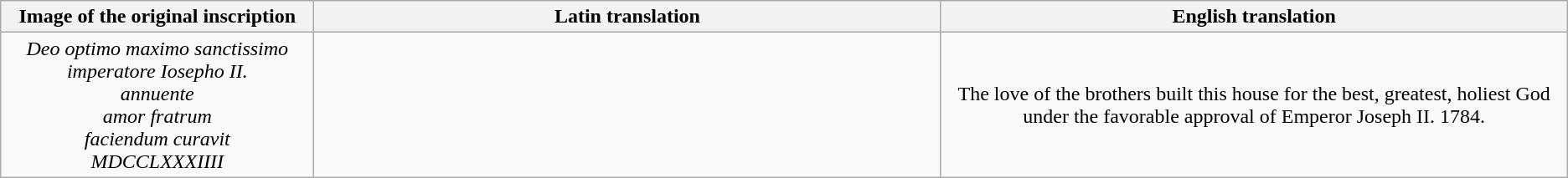<table class="wikitable" style="text-align:center">
<tr>
<th style="width:20%">Image of the original inscription</th>
<th style="width:40%">Latin translation</th>
<th style="width:40%">English translation</th>
</tr>
<tr>
<td {><em>Deo optimo maximo sanctissimo<br>imperatore Iosepho II.<br>annuente<br>amor fratrum<br>faciendum curavit<br>MDCCLXXXIIII</em></td>
<td></td>
<td>The love of the brothers built this house for the best, greatest, holiest God under the favorable approval of Emperor Joseph II. 1784.</td>
</tr>
</table>
